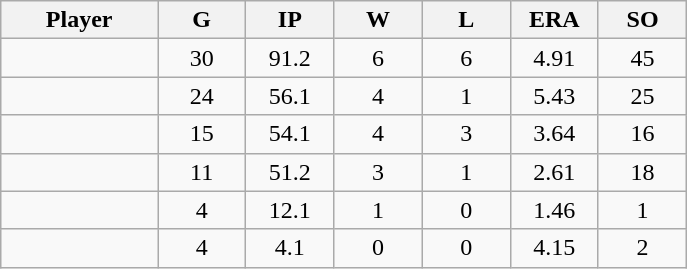<table class="wikitable sortable">
<tr>
<th bgcolor="#DDDDFF" width="16%">Player</th>
<th bgcolor="#DDDDFF" width="9%">G</th>
<th bgcolor="#DDDDFF" width="9%">IP</th>
<th bgcolor="#DDDDFF" width="9%">W</th>
<th bgcolor="#DDDDFF" width="9%">L</th>
<th bgcolor="#DDDDFF" width="9%">ERA</th>
<th bgcolor="#DDDDFF" width="9%">SO</th>
</tr>
<tr align="center">
<td></td>
<td>30</td>
<td>91.2</td>
<td>6</td>
<td>6</td>
<td>4.91</td>
<td>45</td>
</tr>
<tr align="center">
<td></td>
<td>24</td>
<td>56.1</td>
<td>4</td>
<td>1</td>
<td>5.43</td>
<td>25</td>
</tr>
<tr align="center">
<td></td>
<td>15</td>
<td>54.1</td>
<td>4</td>
<td>3</td>
<td>3.64</td>
<td>16</td>
</tr>
<tr align="center">
<td></td>
<td>11</td>
<td>51.2</td>
<td>3</td>
<td>1</td>
<td>2.61</td>
<td>18</td>
</tr>
<tr align="center">
<td></td>
<td>4</td>
<td>12.1</td>
<td>1</td>
<td>0</td>
<td>1.46</td>
<td>1</td>
</tr>
<tr align="center">
<td></td>
<td>4</td>
<td>4.1</td>
<td>0</td>
<td>0</td>
<td>4.15</td>
<td>2</td>
</tr>
</table>
